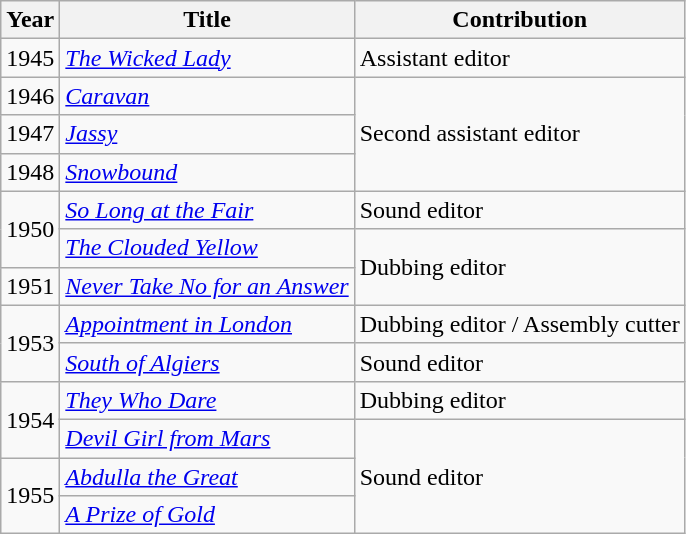<table class="wikitable sortable">
<tr>
<th>Year</th>
<th>Title</th>
<th>Contribution</th>
</tr>
<tr>
<td>1945</td>
<td><em><a href='#'>The Wicked Lady</a></em></td>
<td>Assistant editor</td>
</tr>
<tr>
<td>1946</td>
<td><em><a href='#'>Caravan</a></em></td>
<td rowspan="3">Second assistant editor</td>
</tr>
<tr>
<td>1947</td>
<td><em><a href='#'>Jassy</a></em></td>
</tr>
<tr>
<td>1948</td>
<td><em><a href='#'>Snowbound</a></em></td>
</tr>
<tr>
<td rowspan="2">1950</td>
<td><em><a href='#'>So Long at the Fair</a></em></td>
<td>Sound editor</td>
</tr>
<tr>
<td><em><a href='#'>The Clouded Yellow</a></em></td>
<td rowspan="2">Dubbing editor</td>
</tr>
<tr>
<td>1951</td>
<td><em><a href='#'>Never Take No for an Answer</a></em></td>
</tr>
<tr>
<td rowspan="2">1953</td>
<td><em><a href='#'>Appointment in London</a></em></td>
<td>Dubbing editor / Assembly cutter</td>
</tr>
<tr>
<td><em><a href='#'>South of Algiers</a></em></td>
<td>Sound editor</td>
</tr>
<tr>
<td rowspan="2">1954</td>
<td><em><a href='#'>They Who Dare</a></em></td>
<td>Dubbing editor</td>
</tr>
<tr>
<td><em><a href='#'>Devil Girl from Mars</a></em></td>
<td rowspan="3">Sound editor</td>
</tr>
<tr>
<td rowspan="2">1955</td>
<td><em><a href='#'>Abdulla the Great</a></em></td>
</tr>
<tr>
<td><em><a href='#'>A Prize of Gold</a></em></td>
</tr>
</table>
